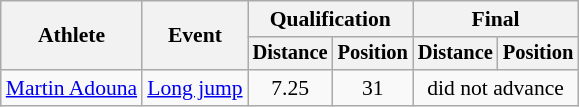<table class=wikitable style="font-size:90%">
<tr>
<th rowspan="2">Athlete</th>
<th rowspan="2">Event</th>
<th colspan="2">Qualification</th>
<th colspan="2">Final</th>
</tr>
<tr style="font-size:95%">
<th>Distance</th>
<th>Position</th>
<th>Distance</th>
<th>Position</th>
</tr>
<tr align=center>
<td align=left><a href='#'>Martin Adouna</a></td>
<td align=left><a href='#'>Long jump</a></td>
<td>7.25</td>
<td>31</td>
<td colspan=2>did not advance</td>
</tr>
</table>
